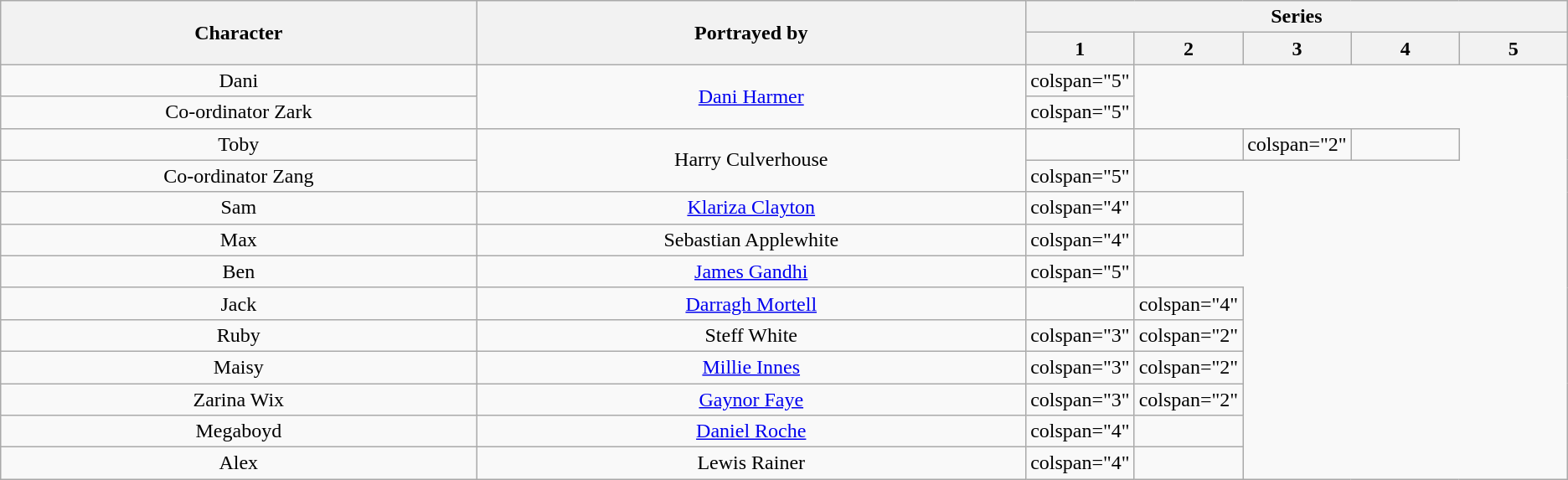<table class="wikitable plainrowheaders" style="text-align:center;">
<tr>
<th scope="col" rowspan="2">Character</th>
<th scope="col" rowspan="2">Portrayed by</th>
<th colspan="5" scope="col">Series</th>
</tr>
<tr>
<th scope="col" style="width:6.9%;">1</th>
<th scope="col" style="width:6.9%;">2</th>
<th scope="col" style="width:6.9%;">3</th>
<th scope="col" style="width:6.9%;">4</th>
<th scope="col" style="width:6.9%;">5</th>
</tr>
<tr>
<td>Dani</td>
<td rowspan="2"><a href='#'>Dani Harmer</a></td>
<td>colspan="5" </td>
</tr>
<tr>
<td>Co-ordinator Zark</td>
<td>colspan="5" </td>
</tr>
<tr>
<td>Toby</td>
<td rowspan="2">Harry Culverhouse</td>
<td></td>
<td></td>
<td>colspan="2" </td>
<td></td>
</tr>
<tr>
<td>Co-ordinator Zang</td>
<td>colspan="5" </td>
</tr>
<tr>
<td>Sam</td>
<td><a href='#'>Klariza Clayton</a></td>
<td>colspan="4" </td>
<td></td>
</tr>
<tr>
<td>Max</td>
<td>Sebastian Applewhite</td>
<td>colspan="4" </td>
<td></td>
</tr>
<tr>
<td>Ben</td>
<td><a href='#'>James Gandhi</a></td>
<td>colspan="5" </td>
</tr>
<tr>
<td>Jack</td>
<td><a href='#'>Darragh Mortell</a></td>
<td></td>
<td>colspan="4" </td>
</tr>
<tr>
<td>Ruby</td>
<td>Steff White</td>
<td>colspan="3" </td>
<td>colspan="2" </td>
</tr>
<tr>
<td>Maisy</td>
<td><a href='#'>Millie Innes</a></td>
<td>colspan="3" </td>
<td>colspan="2" </td>
</tr>
<tr>
<td>Zarina Wix</td>
<td><a href='#'>Gaynor Faye</a></td>
<td>colspan="3" </td>
<td>colspan="2" </td>
</tr>
<tr>
<td>Megaboyd</td>
<td><a href='#'>Daniel Roche</a></td>
<td>colspan="4" </td>
<td></td>
</tr>
<tr>
<td>Alex</td>
<td>Lewis Rainer</td>
<td>colspan="4" </td>
<td></td>
</tr>
</table>
